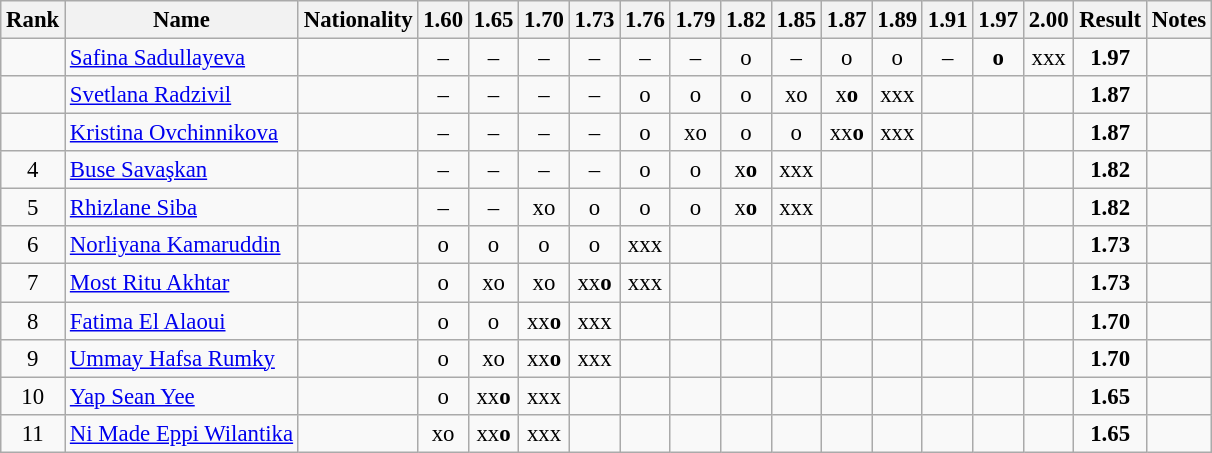<table class="wikitable sortable" style="text-align:center;font-size:95%">
<tr>
<th>Rank</th>
<th>Name</th>
<th>Nationality</th>
<th>1.60</th>
<th>1.65</th>
<th>1.70</th>
<th>1.73</th>
<th>1.76</th>
<th>1.79</th>
<th>1.82</th>
<th>1.85</th>
<th>1.87</th>
<th>1.89</th>
<th>1.91</th>
<th>1.97</th>
<th>2.00</th>
<th>Result</th>
<th>Notes</th>
</tr>
<tr>
<td></td>
<td align=left><a href='#'>Safina Sadullayeva</a></td>
<td align=left></td>
<td>–</td>
<td>–</td>
<td>–</td>
<td>–</td>
<td>–</td>
<td>–</td>
<td>o</td>
<td>–</td>
<td>o</td>
<td>o</td>
<td>–</td>
<td><strong>o</strong></td>
<td>xxx</td>
<td><strong>1.97</strong></td>
<td></td>
</tr>
<tr>
<td></td>
<td align=left><a href='#'>Svetlana Radzivil</a></td>
<td align=left></td>
<td>–</td>
<td>–</td>
<td>–</td>
<td>–</td>
<td>o</td>
<td>o</td>
<td>o</td>
<td>xo</td>
<td>x<strong>o</strong></td>
<td>xxx</td>
<td></td>
<td></td>
<td></td>
<td><strong>1.87</strong></td>
<td></td>
</tr>
<tr>
<td></td>
<td align=left><a href='#'>Kristina Ovchinnikova</a></td>
<td align=left></td>
<td>–</td>
<td>–</td>
<td>–</td>
<td>–</td>
<td>o</td>
<td>xo</td>
<td>o</td>
<td>o</td>
<td>xx<strong>o</strong></td>
<td>xxx</td>
<td></td>
<td></td>
<td></td>
<td><strong>1.87</strong></td>
<td></td>
</tr>
<tr>
<td>4</td>
<td align=left><a href='#'>Buse Savaşkan</a></td>
<td align=left></td>
<td>–</td>
<td>–</td>
<td>–</td>
<td>–</td>
<td>o</td>
<td>o</td>
<td>x<strong>o</strong></td>
<td>xxx</td>
<td></td>
<td></td>
<td></td>
<td></td>
<td></td>
<td><strong>1.82</strong></td>
<td></td>
</tr>
<tr>
<td>5</td>
<td align=left><a href='#'>Rhizlane Siba</a></td>
<td align=left></td>
<td>–</td>
<td>–</td>
<td>xo</td>
<td>o</td>
<td>o</td>
<td>o</td>
<td>x<strong>o</strong></td>
<td>xxx</td>
<td></td>
<td></td>
<td></td>
<td></td>
<td></td>
<td><strong>1.82</strong></td>
<td></td>
</tr>
<tr>
<td>6</td>
<td align=left><a href='#'>Norliyana Kamaruddin</a></td>
<td align=left></td>
<td>o</td>
<td>o</td>
<td>o</td>
<td>o</td>
<td>xxx</td>
<td></td>
<td></td>
<td></td>
<td></td>
<td></td>
<td></td>
<td></td>
<td></td>
<td><strong>1.73</strong></td>
<td></td>
</tr>
<tr>
<td>7</td>
<td align=left><a href='#'>Most Ritu Akhtar</a></td>
<td align=left></td>
<td>o</td>
<td>xo</td>
<td>xo</td>
<td>xx<strong>o</strong></td>
<td>xxx</td>
<td></td>
<td></td>
<td></td>
<td></td>
<td></td>
<td></td>
<td></td>
<td></td>
<td><strong>1.73</strong></td>
<td></td>
</tr>
<tr>
<td>8</td>
<td align=left><a href='#'>Fatima El Alaoui</a></td>
<td align=left></td>
<td>o</td>
<td>o</td>
<td>xx<strong>o</strong></td>
<td>xxx</td>
<td></td>
<td></td>
<td></td>
<td></td>
<td></td>
<td></td>
<td></td>
<td></td>
<td></td>
<td><strong>1.70</strong></td>
<td></td>
</tr>
<tr>
<td>9</td>
<td align=left><a href='#'>Ummay Hafsa Rumky</a></td>
<td align=left></td>
<td>o</td>
<td>xo</td>
<td>xx<strong>o</strong></td>
<td>xxx</td>
<td></td>
<td></td>
<td></td>
<td></td>
<td></td>
<td></td>
<td></td>
<td></td>
<td></td>
<td><strong>1.70</strong></td>
<td></td>
</tr>
<tr>
<td>10</td>
<td align=left><a href='#'>Yap Sean Yee</a></td>
<td align=left></td>
<td>o</td>
<td>xx<strong>o</strong></td>
<td>xxx</td>
<td></td>
<td></td>
<td></td>
<td></td>
<td></td>
<td></td>
<td></td>
<td></td>
<td></td>
<td></td>
<td><strong>1.65</strong></td>
<td></td>
</tr>
<tr>
<td>11</td>
<td align=left><a href='#'>Ni Made Eppi Wilantika</a></td>
<td align=left></td>
<td>xo</td>
<td>xx<strong>o</strong></td>
<td>xxx</td>
<td></td>
<td></td>
<td></td>
<td></td>
<td></td>
<td></td>
<td></td>
<td></td>
<td></td>
<td></td>
<td><strong>1.65</strong></td>
<td></td>
</tr>
</table>
